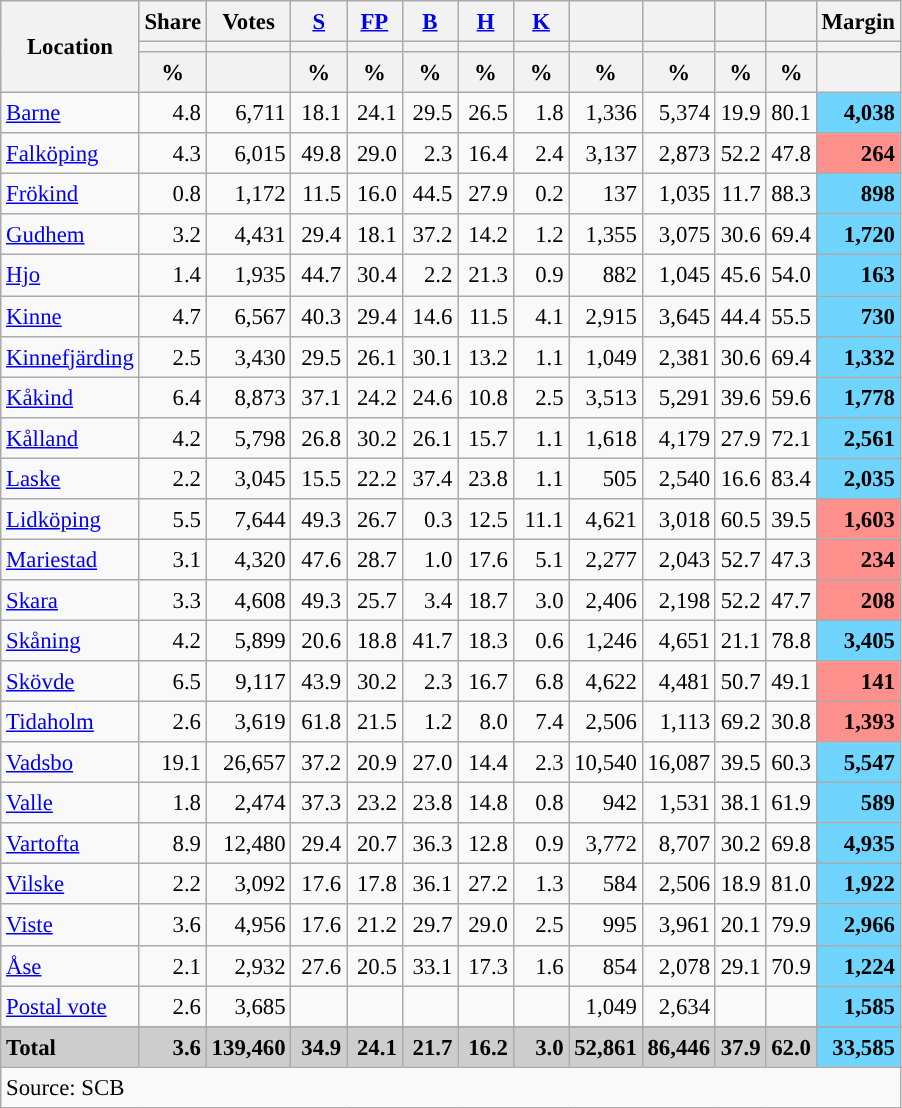<table class="wikitable sortable" style="text-align:right; font-size:95%; line-height:20px;">
<tr>
<th rowspan="3">Location</th>
<th>Share</th>
<th>Votes</th>
<th width="30px" class="unsortable"><a href='#'>S</a></th>
<th width="30px" class="unsortable"><a href='#'>FP</a></th>
<th width="30px" class="unsortable"><a href='#'>B</a></th>
<th width="30px" class="unsortable"><a href='#'>H</a></th>
<th width="30px" class="unsortable"><a href='#'>K</a></th>
<th></th>
<th></th>
<th></th>
<th></th>
<th>Margin</th>
</tr>
<tr>
<th></th>
<th></th>
<th style="background:"></th>
<th style="background:"></th>
<th style="background:"></th>
<th style="background:"></th>
<th style="background:"></th>
<th style="background:"></th>
<th style="background:"></th>
<th style="background:"></th>
<th style="background:"></th>
<th></th>
</tr>
<tr>
<th data-sort-type="number">%</th>
<th></th>
<th data-sort-type="number">%</th>
<th data-sort-type="number">%</th>
<th data-sort-type="number">%</th>
<th data-sort-type="number">%</th>
<th data-sort-type="number">%</th>
<th data-sort-type="number">%</th>
<th data-sort-type="number">%</th>
<th data-sort-type="number">%</th>
<th data-sort-type="number">%</th>
<th data-sort-type="number"></th>
</tr>
<tr>
<td align=left><a href='#'>Barne</a></td>
<td>4.8</td>
<td>6,711</td>
<td>18.1</td>
<td>24.1</td>
<td>29.5</td>
<td>26.5</td>
<td>1.8</td>
<td>1,336</td>
<td>5,374</td>
<td>19.9</td>
<td>80.1</td>
<td bgcolor=#6fd5fe><strong>4,038</strong></td>
</tr>
<tr>
<td align=left><a href='#'>Falköping</a></td>
<td>4.3</td>
<td>6,015</td>
<td>49.8</td>
<td>29.0</td>
<td>2.3</td>
<td>16.4</td>
<td>2.4</td>
<td>3,137</td>
<td>2,873</td>
<td>52.2</td>
<td>47.8</td>
<td bgcolor=#ff908c><strong>264</strong></td>
</tr>
<tr>
<td align=left><a href='#'>Frökind</a></td>
<td>0.8</td>
<td>1,172</td>
<td>11.5</td>
<td>16.0</td>
<td>44.5</td>
<td>27.9</td>
<td>0.2</td>
<td>137</td>
<td>1,035</td>
<td>11.7</td>
<td>88.3</td>
<td bgcolor=#6fd5fe><strong>898</strong></td>
</tr>
<tr>
<td align=left><a href='#'>Gudhem</a></td>
<td>3.2</td>
<td>4,431</td>
<td>29.4</td>
<td>18.1</td>
<td>37.2</td>
<td>14.2</td>
<td>1.2</td>
<td>1,355</td>
<td>3,075</td>
<td>30.6</td>
<td>69.4</td>
<td bgcolor=#6fd5fe><strong>1,720</strong></td>
</tr>
<tr>
<td align=left><a href='#'>Hjo</a></td>
<td>1.4</td>
<td>1,935</td>
<td>44.7</td>
<td>30.4</td>
<td>2.2</td>
<td>21.3</td>
<td>0.9</td>
<td>882</td>
<td>1,045</td>
<td>45.6</td>
<td>54.0</td>
<td bgcolor=#6fd5fe><strong>163</strong></td>
</tr>
<tr>
<td align=left><a href='#'>Kinne</a></td>
<td>4.7</td>
<td>6,567</td>
<td>40.3</td>
<td>29.4</td>
<td>14.6</td>
<td>11.5</td>
<td>4.1</td>
<td>2,915</td>
<td>3,645</td>
<td>44.4</td>
<td>55.5</td>
<td bgcolor=#6fd5fe><strong>730</strong></td>
</tr>
<tr>
<td align=left><a href='#'>Kinnefjärding</a></td>
<td>2.5</td>
<td>3,430</td>
<td>29.5</td>
<td>26.1</td>
<td>30.1</td>
<td>13.2</td>
<td>1.1</td>
<td>1,049</td>
<td>2,381</td>
<td>30.6</td>
<td>69.4</td>
<td bgcolor=#6fd5fe><strong>1,332</strong></td>
</tr>
<tr>
<td align=left><a href='#'>Kåkind</a></td>
<td>6.4</td>
<td>8,873</td>
<td>37.1</td>
<td>24.2</td>
<td>24.6</td>
<td>10.8</td>
<td>2.5</td>
<td>3,513</td>
<td>5,291</td>
<td>39.6</td>
<td>59.6</td>
<td bgcolor=#6fd5fe><strong>1,778</strong></td>
</tr>
<tr>
<td align=left><a href='#'>Kålland</a></td>
<td>4.2</td>
<td>5,798</td>
<td>26.8</td>
<td>30.2</td>
<td>26.1</td>
<td>15.7</td>
<td>1.1</td>
<td>1,618</td>
<td>4,179</td>
<td>27.9</td>
<td>72.1</td>
<td bgcolor=#6fd5fe><strong>2,561</strong></td>
</tr>
<tr>
<td align=left><a href='#'>Laske</a></td>
<td>2.2</td>
<td>3,045</td>
<td>15.5</td>
<td>22.2</td>
<td>37.4</td>
<td>23.8</td>
<td>1.1</td>
<td>505</td>
<td>2,540</td>
<td>16.6</td>
<td>83.4</td>
<td bgcolor=#6fd5fe><strong>2,035</strong></td>
</tr>
<tr>
<td align=left><a href='#'>Lidköping</a></td>
<td>5.5</td>
<td>7,644</td>
<td>49.3</td>
<td>26.7</td>
<td>0.3</td>
<td>12.5</td>
<td>11.1</td>
<td>4,621</td>
<td>3,018</td>
<td>60.5</td>
<td>39.5</td>
<td bgcolor=#ff908c><strong>1,603</strong></td>
</tr>
<tr>
<td align=left><a href='#'>Mariestad</a></td>
<td>3.1</td>
<td>4,320</td>
<td>47.6</td>
<td>28.7</td>
<td>1.0</td>
<td>17.6</td>
<td>5.1</td>
<td>2,277</td>
<td>2,043</td>
<td>52.7</td>
<td>47.3</td>
<td bgcolor=#ff908c><strong>234</strong></td>
</tr>
<tr>
<td align=left><a href='#'>Skara</a></td>
<td>3.3</td>
<td>4,608</td>
<td>49.3</td>
<td>25.7</td>
<td>3.4</td>
<td>18.7</td>
<td>3.0</td>
<td>2,406</td>
<td>2,198</td>
<td>52.2</td>
<td>47.7</td>
<td bgcolor=#ff908c><strong>208</strong></td>
</tr>
<tr>
<td align=left><a href='#'>Skåning</a></td>
<td>4.2</td>
<td>5,899</td>
<td>20.6</td>
<td>18.8</td>
<td>41.7</td>
<td>18.3</td>
<td>0.6</td>
<td>1,246</td>
<td>4,651</td>
<td>21.1</td>
<td>78.8</td>
<td bgcolor=#6fd5fe><strong>3,405</strong></td>
</tr>
<tr>
<td align=left><a href='#'>Skövde</a></td>
<td>6.5</td>
<td>9,117</td>
<td>43.9</td>
<td>30.2</td>
<td>2.3</td>
<td>16.7</td>
<td>6.8</td>
<td>4,622</td>
<td>4,481</td>
<td>50.7</td>
<td>49.1</td>
<td bgcolor=#ff908c><strong>141</strong></td>
</tr>
<tr>
<td align=left><a href='#'>Tidaholm</a></td>
<td>2.6</td>
<td>3,619</td>
<td>61.8</td>
<td>21.5</td>
<td>1.2</td>
<td>8.0</td>
<td>7.4</td>
<td>2,506</td>
<td>1,113</td>
<td>69.2</td>
<td>30.8</td>
<td bgcolor=#ff908c><strong>1,393</strong></td>
</tr>
<tr>
<td align=left><a href='#'>Vadsbo</a></td>
<td>19.1</td>
<td>26,657</td>
<td>37.2</td>
<td>20.9</td>
<td>27.0</td>
<td>14.4</td>
<td>2.3</td>
<td>10,540</td>
<td>16,087</td>
<td>39.5</td>
<td>60.3</td>
<td bgcolor=#6fd5fe><strong>5,547</strong></td>
</tr>
<tr>
<td align=left><a href='#'>Valle</a></td>
<td>1.8</td>
<td>2,474</td>
<td>37.3</td>
<td>23.2</td>
<td>23.8</td>
<td>14.8</td>
<td>0.8</td>
<td>942</td>
<td>1,531</td>
<td>38.1</td>
<td>61.9</td>
<td bgcolor=#6fd5fe><strong>589</strong></td>
</tr>
<tr>
<td align=left><a href='#'>Vartofta</a></td>
<td>8.9</td>
<td>12,480</td>
<td>29.4</td>
<td>20.7</td>
<td>36.3</td>
<td>12.8</td>
<td>0.9</td>
<td>3,772</td>
<td>8,707</td>
<td>30.2</td>
<td>69.8</td>
<td bgcolor=#6fd5fe><strong>4,935</strong></td>
</tr>
<tr>
<td align=left><a href='#'>Vilske</a></td>
<td>2.2</td>
<td>3,092</td>
<td>17.6</td>
<td>17.8</td>
<td>36.1</td>
<td>27.2</td>
<td>1.3</td>
<td>584</td>
<td>2,506</td>
<td>18.9</td>
<td>81.0</td>
<td bgcolor=#6fd5fe><strong>1,922</strong></td>
</tr>
<tr>
<td align=left><a href='#'>Viste</a></td>
<td>3.6</td>
<td>4,956</td>
<td>17.6</td>
<td>21.2</td>
<td>29.7</td>
<td>29.0</td>
<td>2.5</td>
<td>995</td>
<td>3,961</td>
<td>20.1</td>
<td>79.9</td>
<td bgcolor=#6fd5fe><strong>2,966</strong></td>
</tr>
<tr>
<td align=left><a href='#'>Åse</a></td>
<td>2.1</td>
<td>2,932</td>
<td>27.6</td>
<td>20.5</td>
<td>33.1</td>
<td>17.3</td>
<td>1.6</td>
<td>854</td>
<td>2,078</td>
<td>29.1</td>
<td>70.9</td>
<td bgcolor=#6fd5fe><strong>1,224</strong></td>
</tr>
<tr>
<td align=left><a href='#'>Postal vote</a></td>
<td>2.6</td>
<td>3,685</td>
<td></td>
<td></td>
<td></td>
<td></td>
<td></td>
<td>1,049</td>
<td>2,634</td>
<td></td>
<td></td>
<td bgcolor=#6fd5fe><strong>1,585</strong></td>
</tr>
<tr>
</tr>
<tr style="background:#CDCDCD;">
<td align=left><strong>Total</strong></td>
<td><strong>3.6</strong></td>
<td><strong>139,460</strong></td>
<td><strong>34.9</strong></td>
<td><strong>24.1</strong></td>
<td><strong>21.7</strong></td>
<td><strong>16.2</strong></td>
<td><strong>3.0</strong></td>
<td><strong>52,861</strong></td>
<td><strong>86,446</strong></td>
<td><strong>37.9</strong></td>
<td><strong>62.0</strong></td>
<td bgcolor=#6fd5fe><strong>33,585</strong></td>
</tr>
<tr>
<td align=left colspan=13>Source: SCB </td>
</tr>
</table>
